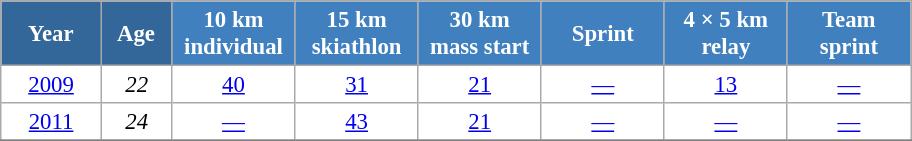<table class="wikitable" style="font-size:95%; text-align:center; border:grey solid 1px; border-collapse:collapse; background:#ffffff;">
<tr>
<th style="background-color:#369; color:white; width:60px;"> Year </th>
<th style="background-color:#369; color:white; width:40px;"> Age </th>
<th style="background-color:#4180be; color:white; width:75px;"> 10 km <br> individual </th>
<th style="background-color:#4180be; color:white; width:75px;"> 15 km <br> skiathlon </th>
<th style="background-color:#4180be; color:white; width:75px;"> 30 km <br> mass start </th>
<th style="background-color:#4180be; color:white; width:75px;"> Sprint </th>
<th style="background-color:#4180be; color:white; width:75px;"> 4 × 5 km <br> relay </th>
<th style="background-color:#4180be; color:white; width:75px;"> Team <br> sprint </th>
</tr>
<tr>
<td><a href='#'>2009</a></td>
<td><em>22</em></td>
<td><a href='#'>40</a></td>
<td><a href='#'>31</a></td>
<td><a href='#'>21</a></td>
<td><a href='#'>—</a></td>
<td><a href='#'>13</a></td>
<td><a href='#'>—</a></td>
</tr>
<tr>
<td><a href='#'>2011</a></td>
<td><em>24</em></td>
<td><a href='#'>—</a></td>
<td><a href='#'>43</a></td>
<td><a href='#'>21</a></td>
<td><a href='#'>—</a></td>
<td><a href='#'>—</a></td>
<td><a href='#'>—</a></td>
</tr>
<tr>
</tr>
</table>
